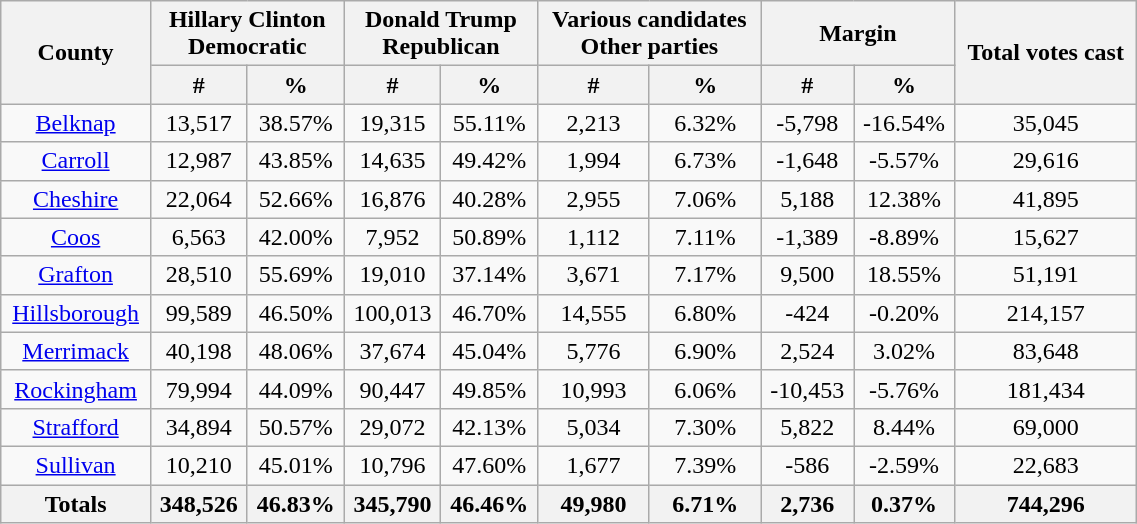<table width="60%"  class="wikitable sortable" style="text-align:center">
<tr>
<th style="text-align:center;" rowspan="2">County</th>
<th style="text-align:center;" colspan="2">Hillary Clinton<br>Democratic</th>
<th style="text-align:center;" colspan="2">Donald Trump<br>Republican</th>
<th style="text-align:center;" colspan="2">Various candidates<br>Other parties</th>
<th style="text-align:center;" colspan="2">Margin</th>
<th style="text-align:center;" rowspan="2">Total votes cast</th>
</tr>
<tr>
<th style="text-align:center;" data-sort-type="number">#</th>
<th style="text-align:center;" data-sort-type="number">%</th>
<th style="text-align:center;" data-sort-type="number">#</th>
<th style="text-align:center;" data-sort-type="number">%</th>
<th style="text-align:center;" data-sort-type="number">#</th>
<th style="text-align:center;" data-sort-type="number">%</th>
<th style="text-align:center;" data-sort-type="number">#</th>
<th style="text-align:center;" data-sort-type="number">%</th>
</tr>
<tr style="text-align:center;">
<td><a href='#'>Belknap</a></td>
<td>13,517</td>
<td>38.57%</td>
<td>19,315</td>
<td>55.11%</td>
<td>2,213</td>
<td>6.32%</td>
<td>-5,798</td>
<td>-16.54%</td>
<td>35,045</td>
</tr>
<tr style="text-align:center;">
<td><a href='#'>Carroll</a></td>
<td>12,987</td>
<td>43.85%</td>
<td>14,635</td>
<td>49.42%</td>
<td>1,994</td>
<td>6.73%</td>
<td>-1,648</td>
<td>-5.57%</td>
<td>29,616</td>
</tr>
<tr style="text-align:center;">
<td><a href='#'>Cheshire</a></td>
<td>22,064</td>
<td>52.66%</td>
<td>16,876</td>
<td>40.28%</td>
<td>2,955</td>
<td>7.06%</td>
<td>5,188</td>
<td>12.38%</td>
<td>41,895</td>
</tr>
<tr style="text-align:center;">
<td><a href='#'>Coos</a></td>
<td>6,563</td>
<td>42.00%</td>
<td>7,952</td>
<td>50.89%</td>
<td>1,112</td>
<td>7.11%</td>
<td>-1,389</td>
<td>-8.89%</td>
<td>15,627</td>
</tr>
<tr style="text-align:center;">
<td><a href='#'>Grafton</a></td>
<td>28,510</td>
<td>55.69%</td>
<td>19,010</td>
<td>37.14%</td>
<td>3,671</td>
<td>7.17%</td>
<td>9,500</td>
<td>18.55%</td>
<td>51,191</td>
</tr>
<tr style="text-align:center;">
<td><a href='#'>Hillsborough</a></td>
<td>99,589</td>
<td>46.50%</td>
<td>100,013</td>
<td>46.70%</td>
<td>14,555</td>
<td>6.80%</td>
<td>-424</td>
<td>-0.20%</td>
<td>214,157</td>
</tr>
<tr style="text-align:center;">
<td><a href='#'>Merrimack</a></td>
<td>40,198</td>
<td>48.06%</td>
<td>37,674</td>
<td>45.04%</td>
<td>5,776</td>
<td>6.90%</td>
<td>2,524</td>
<td>3.02%</td>
<td>83,648</td>
</tr>
<tr style="text-align:center;">
<td><a href='#'>Rockingham</a></td>
<td>79,994</td>
<td>44.09%</td>
<td>90,447</td>
<td>49.85%</td>
<td>10,993</td>
<td>6.06%</td>
<td>-10,453</td>
<td>-5.76%</td>
<td>181,434</td>
</tr>
<tr style="text-align:center;">
<td><a href='#'>Strafford</a></td>
<td>34,894</td>
<td>50.57%</td>
<td>29,072</td>
<td>42.13%</td>
<td>5,034</td>
<td>7.30%</td>
<td>5,822</td>
<td>8.44%</td>
<td>69,000</td>
</tr>
<tr style="text-align:center;">
<td><a href='#'>Sullivan</a></td>
<td>10,210</td>
<td>45.01%</td>
<td>10,796</td>
<td>47.60%</td>
<td>1,677</td>
<td>7.39%</td>
<td>-586</td>
<td>-2.59%</td>
<td>22,683</td>
</tr>
<tr>
<th>Totals</th>
<th>348,526</th>
<th>46.83%</th>
<th>345,790</th>
<th>46.46%</th>
<th>49,980</th>
<th>6.71%</th>
<th>2,736</th>
<th>0.37%</th>
<th>744,296</th>
</tr>
</table>
